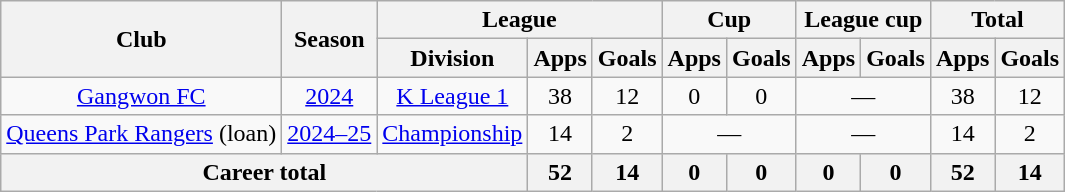<table class="wikitable" style="text-align:center;">
<tr>
<th rowspan="2">Club</th>
<th rowspan="2">Season</th>
<th colspan="3">League</th>
<th colspan="2">Cup</th>
<th colspan="2">League cup</th>
<th colspan="2">Total</th>
</tr>
<tr>
<th>Division</th>
<th>Apps</th>
<th>Goals</th>
<th>Apps</th>
<th>Goals</th>
<th>Apps</th>
<th>Goals</th>
<th>Apps</th>
<th>Goals</th>
</tr>
<tr>
<td><a href='#'>Gangwon FC</a></td>
<td><a href='#'>2024</a></td>
<td><a href='#'>K League 1</a></td>
<td>38</td>
<td>12</td>
<td>0</td>
<td>0</td>
<td colspan="2">—</td>
<td>38</td>
<td>12</td>
</tr>
<tr>
<td><a href='#'>Queens Park Rangers</a> (loan)</td>
<td><a href='#'>2024–25</a></td>
<td><a href='#'>Championship</a></td>
<td>14</td>
<td>2</td>
<td colspan="2">—</td>
<td colspan="2">—</td>
<td>14</td>
<td>2</td>
</tr>
<tr>
<th colspan=3>Career total</th>
<th>52</th>
<th>14</th>
<th>0</th>
<th>0</th>
<th>0</th>
<th>0</th>
<th>52</th>
<th>14</th>
</tr>
</table>
